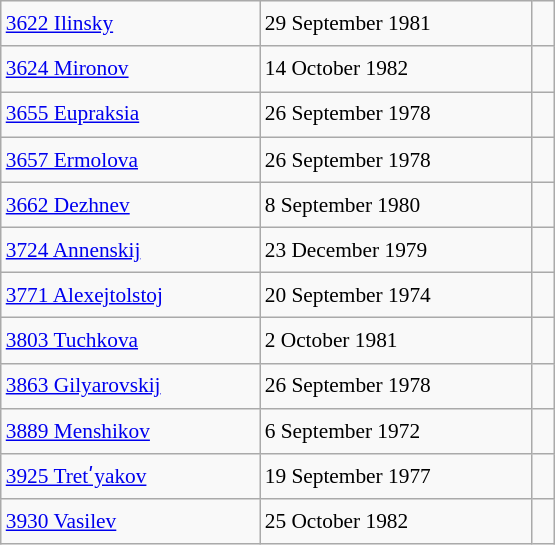<table class="wikitable" style="font-size: 89%; float: left; width: 26em; margin-right: 1em; line-height: 1.65em; !important; height: 324px;">
<tr>
<td><a href='#'>3622 Ilinsky</a></td>
<td>29 September 1981</td>
<td></td>
</tr>
<tr>
<td><a href='#'>3624 Mironov</a></td>
<td>14 October 1982</td>
<td> </td>
</tr>
<tr>
<td><a href='#'>3655 Eupraksia</a></td>
<td>26 September 1978</td>
<td></td>
</tr>
<tr>
<td><a href='#'>3657 Ermolova</a></td>
<td>26 September 1978</td>
<td></td>
</tr>
<tr>
<td><a href='#'>3662 Dezhnev</a></td>
<td>8 September 1980</td>
<td></td>
</tr>
<tr>
<td><a href='#'>3724 Annenskij</a></td>
<td>23 December 1979</td>
<td></td>
</tr>
<tr>
<td><a href='#'>3771 Alexejtolstoj</a></td>
<td>20 September 1974</td>
<td></td>
</tr>
<tr>
<td><a href='#'>3803 Tuchkova</a></td>
<td>2 October 1981</td>
<td></td>
</tr>
<tr>
<td><a href='#'>3863 Gilyarovskij</a></td>
<td>26 September 1978</td>
<td></td>
</tr>
<tr>
<td><a href='#'>3889 Menshikov</a></td>
<td>6 September 1972</td>
<td></td>
</tr>
<tr>
<td><a href='#'>3925 Tretʹyakov</a></td>
<td>19 September 1977</td>
<td></td>
</tr>
<tr>
<td><a href='#'>3930 Vasilev</a></td>
<td>25 October 1982</td>
<td></td>
</tr>
</table>
